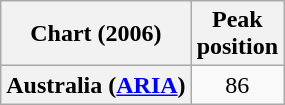<table class="wikitable plainrowheaders" style="text-align:center">
<tr>
<th scope="col">Chart (2006)</th>
<th scope="col">Peak<br>position</th>
</tr>
<tr>
<th scope="row">Australia (<a href='#'>ARIA</a>)</th>
<td>86</td>
</tr>
</table>
